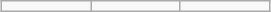<table class="wikitable" style="float:left; margin:0 0 0 5px; width:180px">
<tr>
<td></td>
<td></td>
<td></td>
</tr>
</table>
